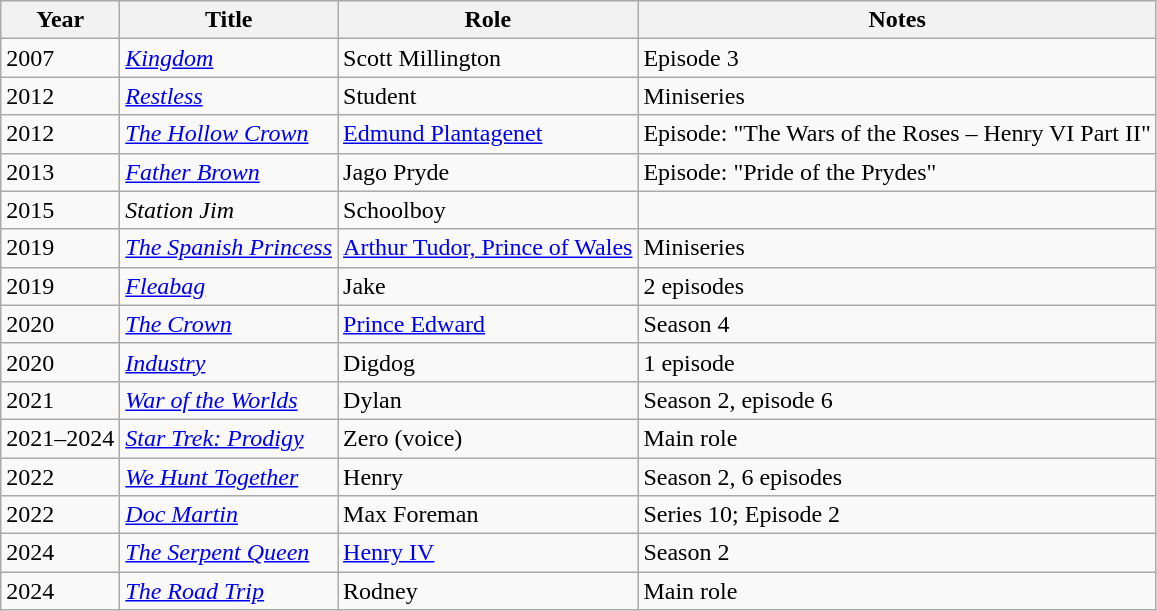<table class="wikitable sortable">
<tr>
<th>Year</th>
<th>Title</th>
<th>Role</th>
<th class="unsortable">Notes</th>
</tr>
<tr>
<td>2007</td>
<td><em><a href='#'>Kingdom</a></em></td>
<td>Scott Millington</td>
<td>Episode 3</td>
</tr>
<tr>
<td>2012</td>
<td><em><a href='#'>Restless</a></em></td>
<td>Student</td>
<td>Miniseries</td>
</tr>
<tr>
<td>2012</td>
<td data-sort-value="Hollow Crown, The"><em><a href='#'>The Hollow Crown</a></em></td>
<td><a href='#'>Edmund Plantagenet</a></td>
<td>Episode: "The Wars of the Roses – Henry VI Part II"</td>
</tr>
<tr>
<td>2013</td>
<td><em><a href='#'>Father Brown</a></em></td>
<td>Jago Pryde</td>
<td>Episode: "Pride of the Prydes"</td>
</tr>
<tr>
<td>2015</td>
<td><em>Station Jim</em></td>
<td>Schoolboy</td>
<td></td>
</tr>
<tr>
<td>2019</td>
<td data-sort-value="Spanish Princess, The"><em><a href='#'>The Spanish Princess</a></em></td>
<td><a href='#'>Arthur Tudor, Prince of Wales</a></td>
<td>Miniseries</td>
</tr>
<tr>
<td>2019</td>
<td><em><a href='#'>Fleabag</a></em></td>
<td>Jake</td>
<td>2 episodes</td>
</tr>
<tr>
<td>2020</td>
<td data-sort-value="Crown, The"><em><a href='#'>The Crown</a></em></td>
<td><a href='#'>Prince Edward</a></td>
<td>Season 4</td>
</tr>
<tr>
<td>2020</td>
<td><em><a href='#'>Industry</a></em></td>
<td>Digdog</td>
<td>1 episode</td>
</tr>
<tr>
<td>2021</td>
<td><em><a href='#'>War of the Worlds</a></em></td>
<td>Dylan</td>
<td>Season 2, episode 6</td>
</tr>
<tr>
<td>2021–2024</td>
<td><em><a href='#'>Star Trek: Prodigy</a></em></td>
<td>Zero (voice)</td>
<td>Main role</td>
</tr>
<tr>
<td>2022</td>
<td><em><a href='#'>We Hunt Together</a></em></td>
<td>Henry</td>
<td>Season 2, 6 episodes</td>
</tr>
<tr>
<td>2022</td>
<td><em><a href='#'>Doc Martin</a></em></td>
<td>Max Foreman</td>
<td>Series 10; Episode 2</td>
</tr>
<tr>
<td>2024</td>
<td data-sort-value="Serpent Queen, The"><em><a href='#'>The Serpent Queen</a></em></td>
<td><a href='#'>Henry IV</a></td>
<td>Season 2</td>
</tr>
<tr>
<td>2024</td>
<td data-sort-value="Road Trip, The"><em><a href='#'>The Road Trip</a></em></td>
<td>Rodney</td>
<td>Main role</td>
</tr>
</table>
